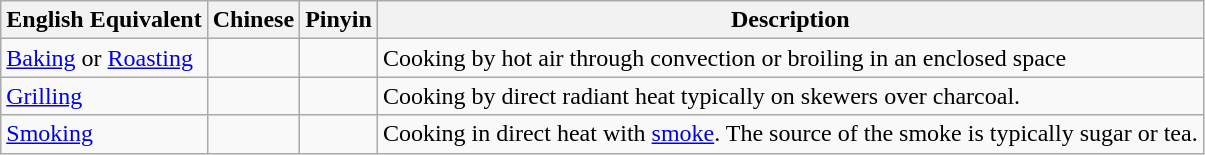<table class="wikitable">
<tr>
<th>English Equivalent</th>
<th>Chinese</th>
<th>Pinyin</th>
<th>Description</th>
</tr>
<tr>
<td><a href='#'>Baking</a> or <a href='#'>Roasting</a></td>
<td></td>
<td><em></em></td>
<td>Cooking by hot air through convection or broiling in an enclosed space</td>
</tr>
<tr>
<td><a href='#'>Grilling</a></td>
<td></td>
<td><em></em></td>
<td>Cooking by direct radiant heat typically on skewers over charcoal.</td>
</tr>
<tr>
<td><a href='#'>Smoking</a></td>
<td></td>
<td><em></em></td>
<td>Cooking in direct heat with <a href='#'>smoke</a>. The source of the smoke is typically sugar or tea.</td>
</tr>
</table>
